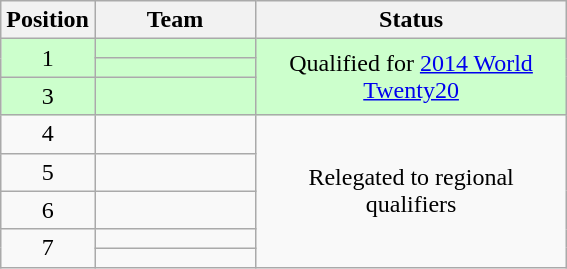<table class="wikitable">
<tr>
<th width=30>Position</th>
<th width=100>Team</th>
<th width=200>Status</th>
</tr>
<tr style="background:#cfc">
<td style="text-align:center" rowspan="2">1</td>
<td></td>
<td rowspan="3" style="text-align:center">Qualified for <a href='#'>2014 World Twenty20</a></td>
</tr>
<tr style="background:#cfc">
<td></td>
</tr>
<tr style="background:#cfc">
<td style="text-align:center">3</td>
<td></td>
</tr>
<tr>
<td style="text-align:center">4</td>
<td></td>
<td rowspan="5" style="text-align:center">Relegated to regional qualifiers</td>
</tr>
<tr>
<td style="text-align:center">5</td>
<td></td>
</tr>
<tr>
<td style="text-align:center">6</td>
<td></td>
</tr>
<tr>
<td style="text-align:center" rowspan="2">7</td>
<td></td>
</tr>
<tr>
<td></td>
</tr>
</table>
